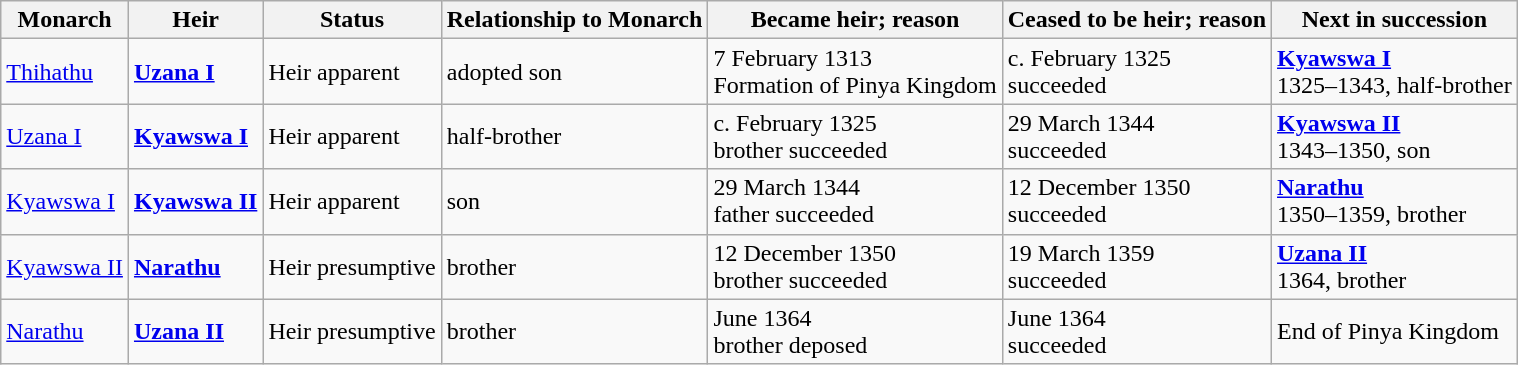<table class="wikitable">
<tr>
<th>Monarch</th>
<th>Heir</th>
<th>Status</th>
<th>Relationship to Monarch</th>
<th>Became heir; reason</th>
<th>Ceased to be heir; reason</th>
<th>Next in succession</th>
</tr>
<tr>
<td><a href='#'>Thihathu</a></td>
<td><strong><a href='#'>Uzana I</a></strong></td>
<td>Heir apparent</td>
<td>adopted son</td>
<td>7 February 1313<br>Formation of Pinya Kingdom</td>
<td>c. February 1325<br>succeeded</td>
<td><strong><a href='#'>Kyawswa I</a></strong><br>1325–1343, half-brother</td>
</tr>
<tr>
<td><a href='#'>Uzana I</a></td>
<td><strong><a href='#'>Kyawswa I</a></strong></td>
<td>Heir apparent</td>
<td>half-brother</td>
<td>c. February 1325<br>brother succeeded</td>
<td>29 March 1344<br>succeeded</td>
<td><strong><a href='#'>Kyawswa II</a></strong><br>1343–1350, son</td>
</tr>
<tr>
<td><a href='#'>Kyawswa I</a></td>
<td><strong><a href='#'>Kyawswa II</a></strong></td>
<td>Heir apparent</td>
<td>son</td>
<td>29 March 1344<br>father succeeded</td>
<td>12 December 1350<br>succeeded</td>
<td><strong><a href='#'>Narathu</a></strong><br>1350–1359, brother</td>
</tr>
<tr>
<td><a href='#'>Kyawswa II</a></td>
<td><strong><a href='#'>Narathu</a></strong></td>
<td>Heir presumptive</td>
<td>brother</td>
<td>12 December 1350<br>brother succeeded</td>
<td>19 March 1359<br>succeeded</td>
<td><strong><a href='#'>Uzana II</a></strong><br>1364, brother</td>
</tr>
<tr>
<td><a href='#'>Narathu</a></td>
<td><strong><a href='#'>Uzana II</a></strong></td>
<td>Heir presumptive</td>
<td>brother</td>
<td>June 1364<br>brother deposed</td>
<td>June 1364<br>succeeded</td>
<td>End of Pinya Kingdom</td>
</tr>
</table>
